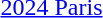<table>
<tr>
<td rowspan=2><a href='#'>2024 Paris</a><br></td>
<td rowspan=2></td>
<td rowspan=2></td>
<td></td>
</tr>
<tr>
<td></td>
</tr>
</table>
